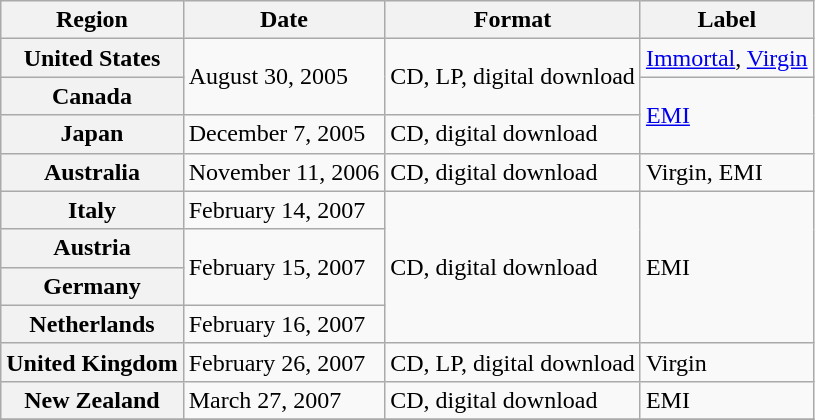<table class="wikitable plainrowheaders">
<tr>
<th scope="col">Region</th>
<th scope="col">Date</th>
<th scope="col">Format</th>
<th scope="col">Label</th>
</tr>
<tr>
<th scope="row">United States</th>
<td rowspan="2">August 30, 2005</td>
<td rowspan="2">CD, LP, digital download</td>
<td><a href='#'>Immortal</a>, <a href='#'>Virgin</a></td>
</tr>
<tr>
<th scope="row">Canada</th>
<td rowspan="2"><a href='#'>EMI</a></td>
</tr>
<tr>
<th scope="row">Japan</th>
<td>December 7, 2005</td>
<td>CD, digital download</td>
</tr>
<tr>
<th scope="row">Australia</th>
<td>November 11, 2006</td>
<td>CD, digital download</td>
<td>Virgin, EMI</td>
</tr>
<tr>
<th scope="row">Italy</th>
<td>February 14, 2007</td>
<td rowspan="4">CD, digital download</td>
<td rowspan="4">EMI</td>
</tr>
<tr>
<th scope="row">Austria</th>
<td rowspan="2">February 15, 2007</td>
</tr>
<tr>
<th scope="row">Germany</th>
</tr>
<tr>
<th scope="row">Netherlands</th>
<td>February 16, 2007</td>
</tr>
<tr>
<th scope="row">United Kingdom</th>
<td>February 26, 2007</td>
<td>CD, LP, digital download</td>
<td>Virgin</td>
</tr>
<tr>
<th scope="row">New Zealand</th>
<td>March 27, 2007</td>
<td>CD, digital download</td>
<td>EMI</td>
</tr>
<tr>
</tr>
</table>
